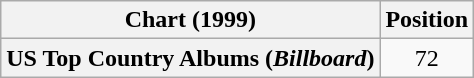<table class="wikitable plainrowheaders" style="text-align:center">
<tr>
<th scope="col">Chart (1999)</th>
<th scope="col">Position</th>
</tr>
<tr>
<th scope="row">US Top Country Albums (<em>Billboard</em>)</th>
<td>72</td>
</tr>
</table>
